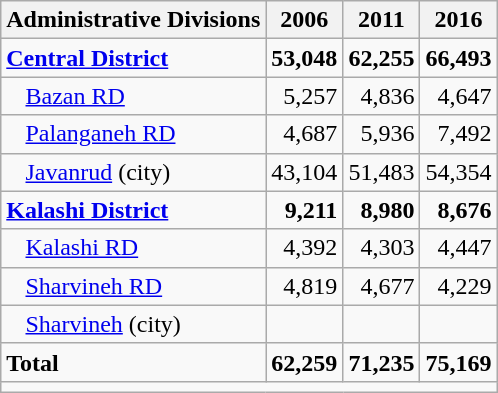<table class="wikitable">
<tr>
<th>Administrative Divisions</th>
<th>2006</th>
<th>2011</th>
<th>2016</th>
</tr>
<tr>
<td><strong><a href='#'>Central District</a></strong></td>
<td style="text-align: right;"><strong>53,048</strong></td>
<td style="text-align: right;"><strong>62,255</strong></td>
<td style="text-align: right;"><strong>66,493</strong></td>
</tr>
<tr>
<td style="padding-left: 1em;"><a href='#'>Bazan RD</a></td>
<td style="text-align: right;">5,257</td>
<td style="text-align: right;">4,836</td>
<td style="text-align: right;">4,647</td>
</tr>
<tr>
<td style="padding-left: 1em;"><a href='#'>Palanganeh RD</a></td>
<td style="text-align: right;">4,687</td>
<td style="text-align: right;">5,936</td>
<td style="text-align: right;">7,492</td>
</tr>
<tr>
<td style="padding-left: 1em;"><a href='#'>Javanrud</a> (city)</td>
<td style="text-align: right;">43,104</td>
<td style="text-align: right;">51,483</td>
<td style="text-align: right;">54,354</td>
</tr>
<tr>
<td><strong><a href='#'>Kalashi District</a></strong></td>
<td style="text-align: right;"><strong>9,211</strong></td>
<td style="text-align: right;"><strong>8,980</strong></td>
<td style="text-align: right;"><strong>8,676</strong></td>
</tr>
<tr>
<td style="padding-left: 1em;"><a href='#'>Kalashi RD</a></td>
<td style="text-align: right;">4,392</td>
<td style="text-align: right;">4,303</td>
<td style="text-align: right;">4,447</td>
</tr>
<tr>
<td style="padding-left: 1em;"><a href='#'>Sharvineh RD</a></td>
<td style="text-align: right;">4,819</td>
<td style="text-align: right;">4,677</td>
<td style="text-align: right;">4,229</td>
</tr>
<tr>
<td style="padding-left: 1em;"><a href='#'>Sharvineh</a> (city)</td>
<td style="text-align: right;"></td>
<td style="text-align: right;"></td>
<td style="text-align: right;"></td>
</tr>
<tr>
<td><strong>Total</strong></td>
<td style="text-align: right;"><strong>62,259</strong></td>
<td style="text-align: right;"><strong>71,235</strong></td>
<td style="text-align: right;"><strong>75,169</strong></td>
</tr>
<tr>
<td colspan=4></td>
</tr>
</table>
